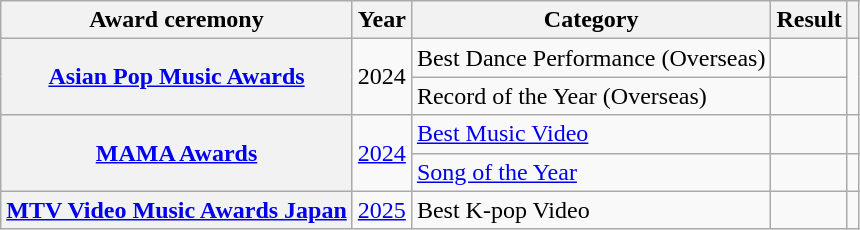<table class="wikitable plainrowheaders sortable" style="text-align:center">
<tr>
<th scope="col">Award ceremony</th>
<th scope="col">Year</th>
<th scope="col">Category </th>
<th scope="col">Result</th>
<th scope="col" class="unsortable"></th>
</tr>
<tr>
<th scope="row" rowspan="2"><a href='#'>Asian Pop Music Awards</a></th>
<td rowspan="2">2024</td>
<td style="text-align:left">Best Dance Performance (Overseas)</td>
<td></td>
<td rowspan="2"></td>
</tr>
<tr>
<td style="text-align:left">Record of the Year (Overseas)</td>
<td></td>
</tr>
<tr>
<th scope="row" rowspan="2"><a href='#'>MAMA Awards</a></th>
<td rowspan="2"><a href='#'>2024</a></td>
<td style="text-align:left"><a href='#'>Best Music Video</a></td>
<td></td>
<td></td>
</tr>
<tr>
<td style="text-align:left"><a href='#'>Song of the Year</a></td>
<td></td>
<td></td>
</tr>
<tr>
<th scope="row"><a href='#'>MTV Video Music Awards Japan</a></th>
<td><a href='#'>2025</a></td>
<td style="text-align:left">Best K-pop Video</td>
<td></td>
<td></td>
</tr>
</table>
